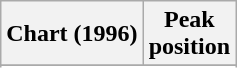<table class="wikitable sortable">
<tr>
<th align="left">Chart (1996)</th>
<th align="center">Peak<br>position</th>
</tr>
<tr>
</tr>
<tr>
</tr>
<tr>
</tr>
<tr>
</tr>
<tr>
</tr>
<tr>
</tr>
<tr>
</tr>
</table>
